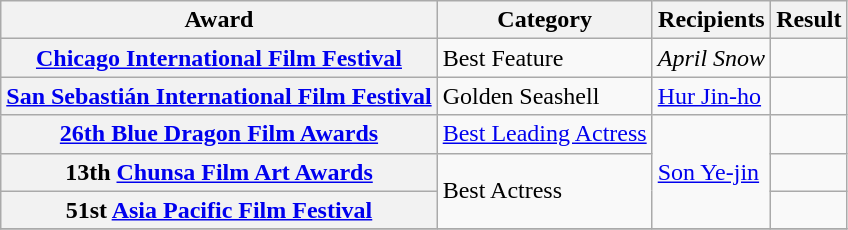<table class="wikitable plainrowheaders sortable">
<tr>
<th scope="col">Award</th>
<th scope="col">Category</th>
<th scope="col">Recipients</th>
<th scope="col">Result</th>
</tr>
<tr>
<th scope="row"><a href='#'>Chicago International Film Festival</a></th>
<td>Best Feature</td>
<td><em>April Snow</em></td>
<td></td>
</tr>
<tr>
<th scope="row"><a href='#'>San Sebastián International Film Festival</a></th>
<td>Golden Seashell</td>
<td><a href='#'>Hur Jin-ho</a></td>
<td></td>
</tr>
<tr>
<th scope="row"><a href='#'>26th Blue Dragon Film Awards</a></th>
<td><a href='#'>Best Leading Actress</a></td>
<td rowspan=3><a href='#'>Son Ye-jin</a></td>
<td></td>
</tr>
<tr>
<th scope="row">13th <a href='#'>Chunsa Film Art Awards</a></th>
<td rowspan=2>Best Actress</td>
<td></td>
</tr>
<tr>
<th scope="row">51st <a href='#'>Asia Pacific Film Festival</a></th>
<td></td>
</tr>
<tr>
</tr>
</table>
